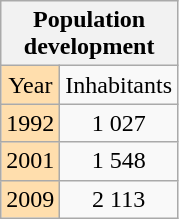<table class="wikitable">
<tr>
<th colspan=2 bgcolor="#FFDEAD">Population<br>development</th>
</tr>
<tr>
<td align=center bgcolor="#FFDEAD">Year</td>
<td>Inhabitants</td>
</tr>
<tr>
<td align=center bgcolor="#FFDEAD">1992</td>
<td align=center>1 027</td>
</tr>
<tr>
<td align=center bgcolor="#FFDEAD">2001</td>
<td align=center>1 548</td>
</tr>
<tr>
<td align=center bgcolor="#FFDEAD">2009</td>
<td align=center>2 113</td>
</tr>
</table>
